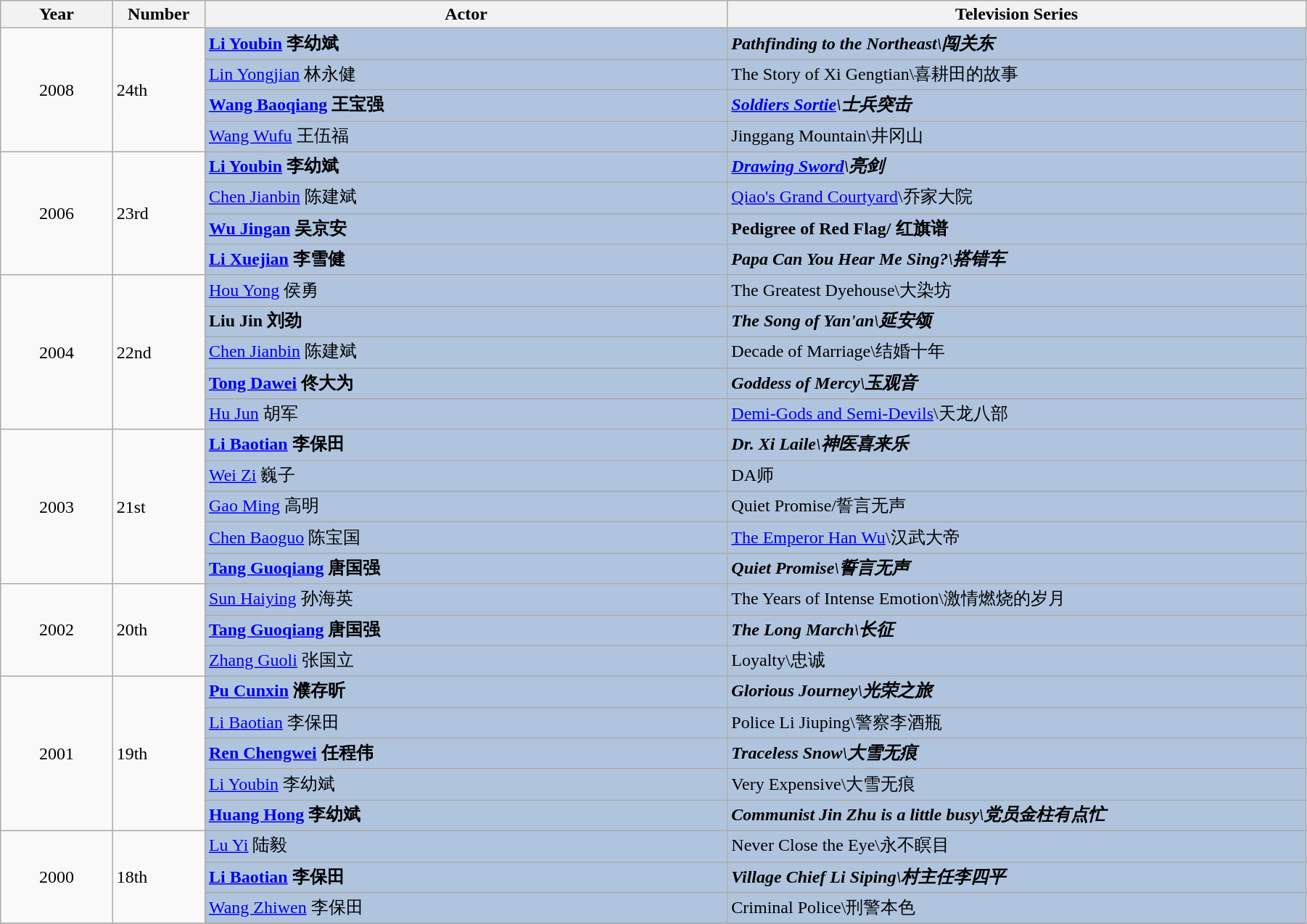<table class="wikitable" width="95%" align="center">
<tr>
<th width="6%">Year</th>
<th width="4%">Number</th>
<th width="28%">Actor</th>
<th width="31%">Television Series</th>
</tr>
<tr>
<td rowspan="4" style="text-align:center;">2008</td>
<td rowspan="4">24th</td>
<td style="background:#B0C4DE;"><strong><a href='#'>Li Youbin</a> 李幼斌</strong></td>
<td style="background:#B0C4DE;"><strong><em>Pathfinding to the Northeast<em>\闯关东<strong></td>
</tr>
<tr>
<td style="background:#B0C4DE;"></strong> <a href='#'>Lin Yongjian</a> 林永健<strong></td>
<td style="background:#B0C4DE;"></em></strong>The Story of Xi Gengtian</em>\喜耕田的故事</strong></td>
</tr>
<tr>
<td style="background:#B0C4DE;"><strong> <a href='#'>Wang Baoqiang</a> 王宝强</strong></td>
<td style="background:#B0C4DE;"><strong><em><a href='#'>Soldiers Sortie</a><em>\士兵突击<strong></td>
</tr>
<tr>
<td style="background:#B0C4DE;"></strong><a href='#'>Wang Wufu</a> 王伍福<strong></td>
<td style="background:#B0C4DE;"></em></strong>Jinggang Mountain</em>\井冈山</strong></td>
</tr>
<tr>
<td rowspan="4" style="text-align:center;">2006</td>
<td rowspan="4">23rd</td>
<td style="background:#B0C4DE;"><strong><a href='#'>Li Youbin</a> 李幼斌</strong></td>
<td style="background:#B0C4DE;"><strong><em><a href='#'>Drawing Sword</a><em>\亮剑<strong></td>
</tr>
<tr>
<td style="background:#B0C4DE;"></strong> <a href='#'>Chen Jianbin</a> 陈建斌<strong></td>
<td style="background:#B0C4DE;"></em></strong><a href='#'>Qiao's Grand Courtyard</a></em>\乔家大院</strong></td>
</tr>
<tr>
<td style="background:#B0C4DE;"><strong> <a href='#'>Wu Jingan</a> 吴京安</strong></td>
<td style="background:#B0C4DE;"><strong>Pedigree of Red Flag/ 红旗谱</strong></td>
</tr>
<tr>
<td style="background:#B0C4DE;"><strong> <a href='#'>Li Xuejian</a> 李雪健</strong></td>
<td style="background:#B0C4DE;"><strong><em>Papa Can You Hear Me Sing?<em>\搭错车<strong></td>
</tr>
<tr>
<td rowspan="5" style="text-align:center;">2004</td>
<td rowspan="5">22nd</td>
<td style="background:#B0C4DE;"></strong><a href='#'>Hou Yong</a> 侯勇<strong></td>
<td style="background:#B0C4DE;"></em></strong>The Greatest Dyehouse</em>\大染坊</strong></td>
</tr>
<tr>
<td style="background:#B0C4DE;"><strong>Liu Jin 刘劲</strong></td>
<td style="background:#B0C4DE;"><strong><em>The Song of Yan'an<em>\延安颂<strong></td>
</tr>
<tr>
<td style="background:#B0C4DE;"></strong><a href='#'>Chen Jianbin</a> 陈建斌<strong></td>
<td style="background:#B0C4DE;"></em></strong>Decade of Marriage</em>\结婚十年</strong></td>
</tr>
<tr>
<td style="background:#B0C4DE;"><strong> <a href='#'>Tong Dawei</a> 佟大为</strong></td>
<td style="background:#B0C4DE;"><strong><em>Goddess of Mercy<em>\玉观音<strong></td>
</tr>
<tr>
<td style="background:#B0C4DE;"></strong><a href='#'>Hu Jun</a> 胡军<strong></td>
<td style="background:#B0C4DE;"></em></strong><a href='#'>Demi-Gods and Semi-Devils</a></em>\天龙八部</strong></td>
</tr>
<tr>
<td rowspan="5" style="text-align:center;">2003</td>
<td rowspan="5">21st</td>
<td style="background:#B0C4DE;"><strong><a href='#'>Li Baotian</a> 李保田</strong></td>
<td style="background:#B0C4DE;"><strong><em>Dr. Xi Laile<em>\神医喜来乐<strong></td>
</tr>
<tr>
<td style="background:#B0C4DE;"></strong> <a href='#'>Wei Zi</a> 巍子<strong></td>
<td style="background:#B0C4DE;"></strong> DA师<strong></td>
</tr>
<tr>
<td style="background:#B0C4DE;"></strong><a href='#'>Gao Ming</a> 高明<strong></td>
<td style="background:#B0C4DE;"></strong>Quiet Promise/誓言无声<strong></td>
</tr>
<tr>
<td style="background:#B0C4DE;"></strong> <a href='#'>Chen Baoguo</a> 陈宝国<strong></td>
<td style="background:#B0C4DE;"></em></strong><a href='#'>The Emperor Han Wu</a></em>\汉武大帝</strong></td>
</tr>
<tr>
<td style="background:#B0C4DE;"><strong><a href='#'>Tang Guoqiang</a> 唐国强</strong></td>
<td style="background:#B0C4DE;"><strong><em>Quiet Promise<em>\誓言无声<strong></td>
</tr>
<tr>
<td rowspan="3" style="text-align:center;">2002</td>
<td rowspan="3">20th</td>
<td style="background:#B0C4DE;"></strong><a href='#'>Sun Haiying</a> 孙海英<strong></td>
<td style="background:#B0C4DE;"></em></strong>The Years of Intense Emotion</em>\激情燃烧的岁月	</strong></td>
</tr>
<tr>
<td style="background:#B0C4DE;"><strong><a href='#'>Tang Guoqiang</a> 唐国强</strong></td>
<td style="background:#B0C4DE;"><strong><em>The Long March<em>\长征<strong></td>
</tr>
<tr>
<td style="background:#B0C4DE;"></strong><a href='#'>Zhang Guoli</a> 张国立<strong></td>
<td style="background:#B0C4DE;"></em></strong>Loyalty</em>\忠诚</strong></td>
</tr>
<tr>
<td rowspan="5" style="text-align:center;">2001</td>
<td rowspan="5">19th</td>
<td style="background:#B0C4DE;"><strong><a href='#'>Pu Cunxin</a> 濮存昕</strong></td>
<td style="background:#B0C4DE;"><strong><em>Glorious Journey<em>\光荣之旅<strong></td>
</tr>
<tr>
<td style="background:#B0C4DE;"></strong><a href='#'>Li Baotian</a> 李保田<strong></td>
<td style="background:#B0C4DE;"></em></strong>Police Li Jiuping</em>\警察李酒瓶</strong></td>
</tr>
<tr>
<td style="background:#B0C4DE;"><strong><a href='#'>Ren Chengwei</a> 任程伟</strong></td>
<td style="background:#B0C4DE;"><strong><em>Traceless Snow<em>\大雪无痕<strong></td>
</tr>
<tr>
<td style="background:#B0C4DE;"></strong><a href='#'>Li Youbin</a> 李幼斌<strong></td>
<td style="background:#B0C4DE;"></em></strong>Very Expensive</em>\大雪无痕</strong></td>
</tr>
<tr>
<td style="background:#B0C4DE;"><strong><a href='#'>Huang Hong</a> 李幼斌</strong></td>
<td style="background:#B0C4DE;"><strong><em>Communist Jin Zhu is a little busy<em>\党员金柱有点忙<strong></td>
</tr>
<tr>
<td rowspan="3" style="text-align:center;">2000</td>
<td rowspan="3">18th</td>
<td style="background:#B0C4DE;"></strong><a href='#'>Lu Yi</a> 陆毅<strong></td>
<td style="background:#B0C4DE;"></em></strong>Never Close the Eye</em>\永不瞑目</strong></td>
</tr>
<tr>
<td style="background:#B0C4DE;"><strong><a href='#'>Li Baotian</a> 李保田</strong></td>
<td style="background:#B0C4DE;"><strong><em>Village Chief Li Siping<em>\村主任李四平<strong></td>
</tr>
<tr>
<td style="background:#B0C4DE;"></strong><a href='#'>Wang Zhiwen</a> 李保田<strong></td>
<td style="background:#B0C4DE;"></em></strong>Criminal Police</em>\刑警本色</strong></td>
</tr>
<tr>
</tr>
</table>
